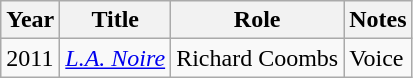<table class="wikitable plainrowheaders">
<tr>
<th>Year</th>
<th>Title</th>
<th>Role</th>
<th class="unsortable">Notes</th>
</tr>
<tr>
<td>2011</td>
<td><em><a href='#'>L.A. Noire</a></em></td>
<td>Richard Coombs</td>
<td>Voice</td>
</tr>
</table>
